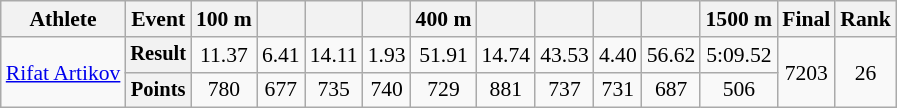<table class="wikitable" style="font-size:90%">
<tr>
<th>Athlete</th>
<th>Event</th>
<th>100 m</th>
<th></th>
<th></th>
<th></th>
<th>400 m</th>
<th></th>
<th></th>
<th></th>
<th></th>
<th>1500 m</th>
<th>Final</th>
<th>Rank</th>
</tr>
<tr align=center>
<td rowspan=2 align=left><a href='#'>Rifat Artikov</a></td>
<th style="font-size:95%">Result</th>
<td>11.37</td>
<td>6.41</td>
<td>14.11</td>
<td>1.93</td>
<td>51.91</td>
<td>14.74</td>
<td>43.53</td>
<td>4.40</td>
<td>56.62</td>
<td>5:09.52</td>
<td rowspan=2>7203</td>
<td rowspan=2>26</td>
</tr>
<tr align=center>
<th style="font-size:95%">Points</th>
<td>780</td>
<td>677</td>
<td>735</td>
<td>740</td>
<td>729</td>
<td>881</td>
<td>737</td>
<td>731</td>
<td>687</td>
<td>506</td>
</tr>
</table>
